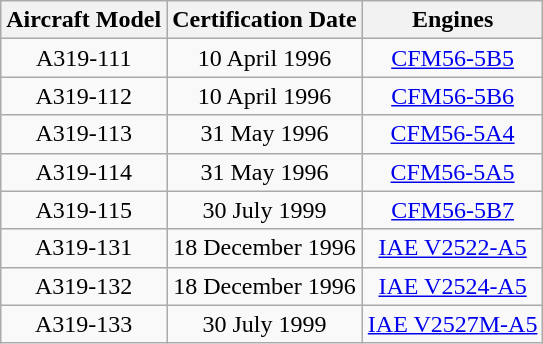<table class="wikitable sortable" style="text-align: center;">
<tr>
<th>Aircraft Model</th>
<th>Certification Date</th>
<th>Engines</th>
</tr>
<tr>
<td>A319-111</td>
<td>10 April 1996</td>
<td><a href='#'>CFM56-5B5</a></td>
</tr>
<tr>
<td>A319-112</td>
<td>10 April 1996</td>
<td><a href='#'>CFM56-5B6</a></td>
</tr>
<tr>
<td>A319-113</td>
<td>31 May 1996</td>
<td><a href='#'>CFM56-5A4</a></td>
</tr>
<tr>
<td>A319-114</td>
<td>31 May 1996</td>
<td><a href='#'>CFM56-5A5</a></td>
</tr>
<tr>
<td>A319-115</td>
<td>30 July 1999</td>
<td><a href='#'>CFM56-5B7</a></td>
</tr>
<tr>
<td>A319-131</td>
<td>18 December 1996</td>
<td><a href='#'>IAE V2522-A5</a></td>
</tr>
<tr>
<td>A319-132</td>
<td>18 December 1996</td>
<td><a href='#'>IAE V2524-A5</a></td>
</tr>
<tr>
<td>A319-133</td>
<td>30 July 1999</td>
<td><a href='#'>IAE V2527M-A5</a></td>
</tr>
</table>
